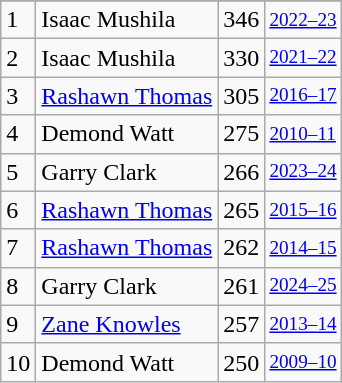<table class="wikitable">
<tr>
</tr>
<tr>
<td>1</td>
<td>Isaac Mushila</td>
<td>346</td>
<td style="font-size:80%;"><a href='#'>2022–23</a></td>
</tr>
<tr>
<td>2</td>
<td>Isaac Mushila</td>
<td>330</td>
<td style="font-size:80%;"><a href='#'>2021–22</a></td>
</tr>
<tr>
<td>3</td>
<td><a href='#'>Rashawn Thomas</a></td>
<td>305</td>
<td style="font-size:80%;"><a href='#'>2016–17</a></td>
</tr>
<tr>
<td>4</td>
<td>Demond Watt</td>
<td>275</td>
<td style="font-size:80%;"><a href='#'>2010–11</a></td>
</tr>
<tr>
<td>5</td>
<td>Garry Clark</td>
<td>266</td>
<td style="font-size:80%;"><a href='#'>2023–24</a></td>
</tr>
<tr>
<td>6</td>
<td><a href='#'>Rashawn Thomas</a></td>
<td>265</td>
<td style="font-size:80%;"><a href='#'>2015–16</a></td>
</tr>
<tr>
<td>7</td>
<td><a href='#'>Rashawn Thomas</a></td>
<td>262</td>
<td style="font-size:80%;"><a href='#'>2014–15</a></td>
</tr>
<tr>
<td>8</td>
<td>Garry Clark</td>
<td>261</td>
<td style="font-size:80%;"><a href='#'>2024–25</a></td>
</tr>
<tr>
<td>9</td>
<td><a href='#'>Zane Knowles</a></td>
<td>257</td>
<td style="font-size:80%;"><a href='#'>2013–14</a></td>
</tr>
<tr>
<td>10</td>
<td>Demond Watt</td>
<td>250</td>
<td style="font-size:80%;"><a href='#'>2009–10</a></td>
</tr>
</table>
